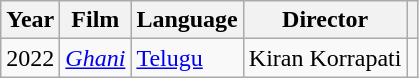<table class="wikitable sortable">
<tr>
<th scope="col">Year</th>
<th scope="col">Film</th>
<th scope="col">Language</th>
<th scope="col">Director</th>
<th scope="col" class="unsortable"></th>
</tr>
<tr>
<td>2022</td>
<td><em><a href='#'>Ghani</a></em></td>
<td><a href='#'>Telugu</a></td>
<td>Kiran Korrapati</td>
<td></td>
</tr>
</table>
